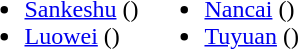<table>
<tr>
<td valign="top"><br><ul><li><a href='#'>Sankeshu</a> ()</li><li><a href='#'>Luowei</a> ()</li></ul></td>
<td valign="top"><br><ul><li><a href='#'>Nancai</a> ()</li><li><a href='#'>Tuyuan</a> ()</li></ul></td>
</tr>
</table>
